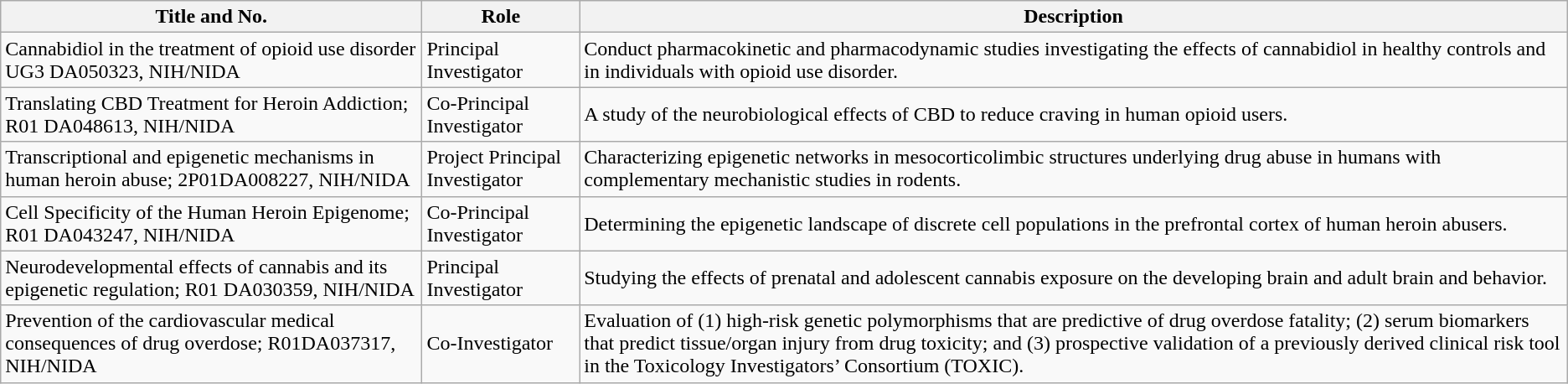<table class="wikitable">
<tr>
<th>Title and No.</th>
<th>Role</th>
<th>Description</th>
</tr>
<tr>
<td>Cannabidiol in the treatment of opioid use disorder UG3 DA050323, NIH/NIDA</td>
<td>Principal Investigator</td>
<td>Conduct pharmacokinetic and pharmacodynamic studies investigating the effects of cannabidiol in healthy controls and in individuals with opioid use disorder.</td>
</tr>
<tr>
<td>Translating CBD Treatment for Heroin Addiction; R01 DA048613, NIH/NIDA</td>
<td>Co-Principal Investigator</td>
<td>A study of the neurobiological effects of CBD to reduce craving in human opioid users.</td>
</tr>
<tr>
<td>Transcriptional and epigenetic mechanisms in human heroin abuse; 2P01DA008227, NIH/NIDA</td>
<td>Project Principal Investigator</td>
<td>Characterizing epigenetic networks in mesocorticolimbic structures underlying drug abuse in humans with complementary mechanistic studies in rodents.  </td>
</tr>
<tr>
<td>Cell Specificity of the Human Heroin Epigenome; R01 DA043247, NIH/NIDA</td>
<td>Co-Principal Investigator</td>
<td>Determining the epigenetic landscape of discrete cell populations in the prefrontal cortex of human heroin abusers.</td>
</tr>
<tr>
<td>Neurodevelopmental effects of cannabis and its epigenetic regulation; R01 DA030359, NIH/NIDA</td>
<td>Principal Investigator</td>
<td>Studying the effects of prenatal and adolescent cannabis exposure on the developing brain and adult brain and behavior.</td>
</tr>
<tr>
<td>Prevention of the cardiovascular medical consequences of drug overdose; R01DA037317, NIH/NIDA</td>
<td>Co-Investigator</td>
<td>Evaluation of (1) high-risk genetic polymorphisms that are predictive of drug overdose fatality; (2) serum biomarkers that predict tissue/organ injury from drug toxicity; and (3) prospective validation of a previously derived clinical risk tool in the Toxicology Investigators’ Consortium (TOXIC).</td>
</tr>
</table>
